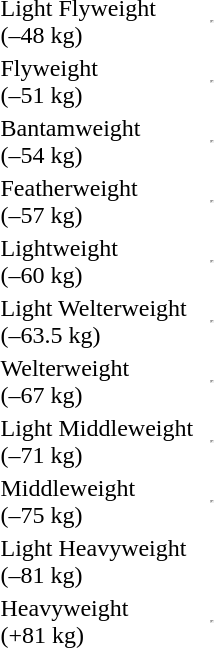<table>
<tr>
<td>Light Flyweight<br>(–48 kg)</td>
<td></td>
<td></td>
<td><hr></td>
</tr>
<tr>
<td>Flyweight<br>(–51 kg)</td>
<td></td>
<td></td>
<td><hr></td>
</tr>
<tr>
<td>Bantamweight<br>(–54 kg)</td>
<td></td>
<td></td>
<td><hr></td>
</tr>
<tr>
<td>Featherweight<br>(–57 kg)</td>
<td></td>
<td></td>
<td><hr></td>
</tr>
<tr>
<td>Lightweight<br>(–60 kg)</td>
<td></td>
<td></td>
<td><hr></td>
</tr>
<tr>
<td>Light Welterweight<br>(–63.5 kg)</td>
<td></td>
<td></td>
<td><hr></td>
</tr>
<tr>
<td>Welterweight<br>(–67 kg)</td>
<td></td>
<td></td>
<td><hr></td>
</tr>
<tr>
<td>Light Middleweight<br>(–71 kg)</td>
<td></td>
<td></td>
<td><hr></td>
</tr>
<tr>
<td>Middleweight<br>(–75 kg)</td>
<td></td>
<td></td>
<td><hr></td>
</tr>
<tr>
<td>Light Heavyweight<br>(–81 kg)</td>
<td></td>
<td></td>
<td></td>
</tr>
<tr>
<td>Heavyweight<br>(+81 kg)</td>
<td></td>
<td></td>
<td><hr></td>
</tr>
</table>
